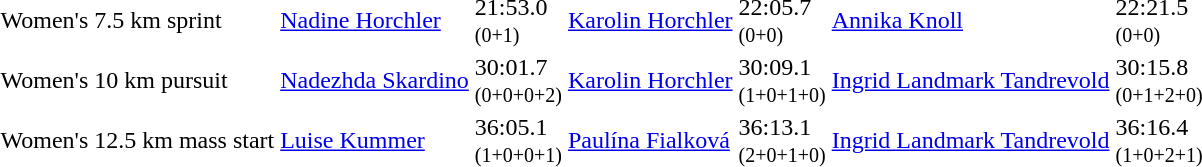<table>
<tr>
<td>Women's 7.5 km sprint<br><em></em></td>
<td><a href='#'>Nadine Horchler</a><br><small></small></td>
<td>21:53.0<br><small>(0+1)</small></td>
<td><a href='#'>Karolin Horchler</a><br><small></small></td>
<td>22:05.7<br><small>(0+0)</small></td>
<td><a href='#'>Annika Knoll</a><br><small></small></td>
<td>22:21.5<br><small>(0+0)</small></td>
</tr>
<tr>
<td>Women's 10 km pursuit <br><em></em></td>
<td><a href='#'>Nadezhda Skardino</a><br><small></small></td>
<td>30:01.7<br><small>(0+0+0+2)</small></td>
<td><a href='#'>Karolin Horchler</a><br><small></small></td>
<td>30:09.1<br><small>(1+0+1+0)</small></td>
<td><a href='#'>Ingrid Landmark Tandrevold</a><br><small></small></td>
<td>30:15.8<br><small>(0+1+2+0)</small></td>
</tr>
<tr>
<td>Women's 12.5 km mass start<br><em></em></td>
<td><a href='#'>Luise Kummer</a><br><small></small></td>
<td>36:05.1<br><small>(1+0+0+1)</small></td>
<td><a href='#'>Paulína Fialková</a><br><small></small></td>
<td>36:13.1<br><small>(2+0+1+0)</small></td>
<td><a href='#'>Ingrid Landmark Tandrevold</a><br><small></small></td>
<td>36:16.4<br><small>(1+0+2+1)</small></td>
</tr>
<tr>
</tr>
</table>
